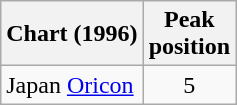<table class="wikitable">
<tr>
<th align="left">Chart (1996)</th>
<th align="center">Peak<br>position</th>
</tr>
<tr>
<td align="left">Japan <a href='#'>Oricon</a></td>
<td align="center">5</td>
</tr>
</table>
